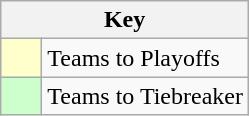<table class="wikitable" style="text-align: center;">
<tr>
<th colspan=2>Key</th>
</tr>
<tr>
<td style="background:#ffffcc; width:20px;"></td>
<td align=left>Teams to Playoffs</td>
</tr>
<tr>
<td style="background:#ccffcc; width:20px;"></td>
<td align=left>Teams to Tiebreaker</td>
</tr>
</table>
